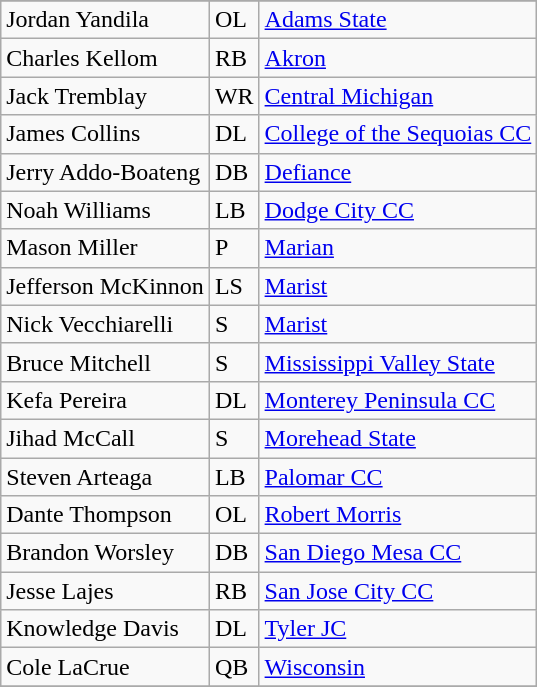<table class="wikitable sortable">
<tr>
</tr>
<tr>
<td>Jordan Yandila</td>
<td>OL</td>
<td><a href='#'>Adams State</a></td>
</tr>
<tr>
<td>Charles Kellom</td>
<td>RB</td>
<td><a href='#'>Akron</a></td>
</tr>
<tr>
<td>Jack Tremblay</td>
<td>WR</td>
<td><a href='#'>Central Michigan</a></td>
</tr>
<tr>
<td>James Collins</td>
<td>DL</td>
<td><a href='#'>College of the Sequoias CC</a></td>
</tr>
<tr>
<td>Jerry Addo-Boateng</td>
<td>DB</td>
<td><a href='#'>Defiance</a></td>
</tr>
<tr>
<td>Noah Williams</td>
<td>LB</td>
<td><a href='#'>Dodge City CC</a></td>
</tr>
<tr>
<td>Mason Miller</td>
<td>P</td>
<td><a href='#'>Marian</a></td>
</tr>
<tr>
<td>Jefferson McKinnon</td>
<td>LS</td>
<td><a href='#'>Marist</a></td>
</tr>
<tr>
<td>Nick Vecchiarelli</td>
<td>S</td>
<td><a href='#'>Marist</a></td>
</tr>
<tr>
<td>Bruce Mitchell</td>
<td>S</td>
<td><a href='#'>Mississippi Valley State</a></td>
</tr>
<tr>
<td>Kefa Pereira</td>
<td>DL</td>
<td><a href='#'>Monterey Peninsula CC</a></td>
</tr>
<tr>
<td>Jihad McCall</td>
<td>S</td>
<td><a href='#'>Morehead State</a></td>
</tr>
<tr>
<td>Steven Arteaga</td>
<td>LB</td>
<td><a href='#'>Palomar CC</a></td>
</tr>
<tr>
<td>Dante Thompson</td>
<td>OL</td>
<td><a href='#'>Robert Morris</a></td>
</tr>
<tr>
<td>Brandon Worsley</td>
<td>DB</td>
<td><a href='#'>San Diego Mesa CC</a></td>
</tr>
<tr>
<td>Jesse Lajes</td>
<td>RB</td>
<td><a href='#'>San Jose City CC</a></td>
</tr>
<tr>
<td>Knowledge Davis</td>
<td>DL</td>
<td><a href='#'>Tyler JC</a></td>
</tr>
<tr>
<td>Cole LaCrue</td>
<td>QB</td>
<td><a href='#'>Wisconsin</a></td>
</tr>
<tr>
</tr>
</table>
